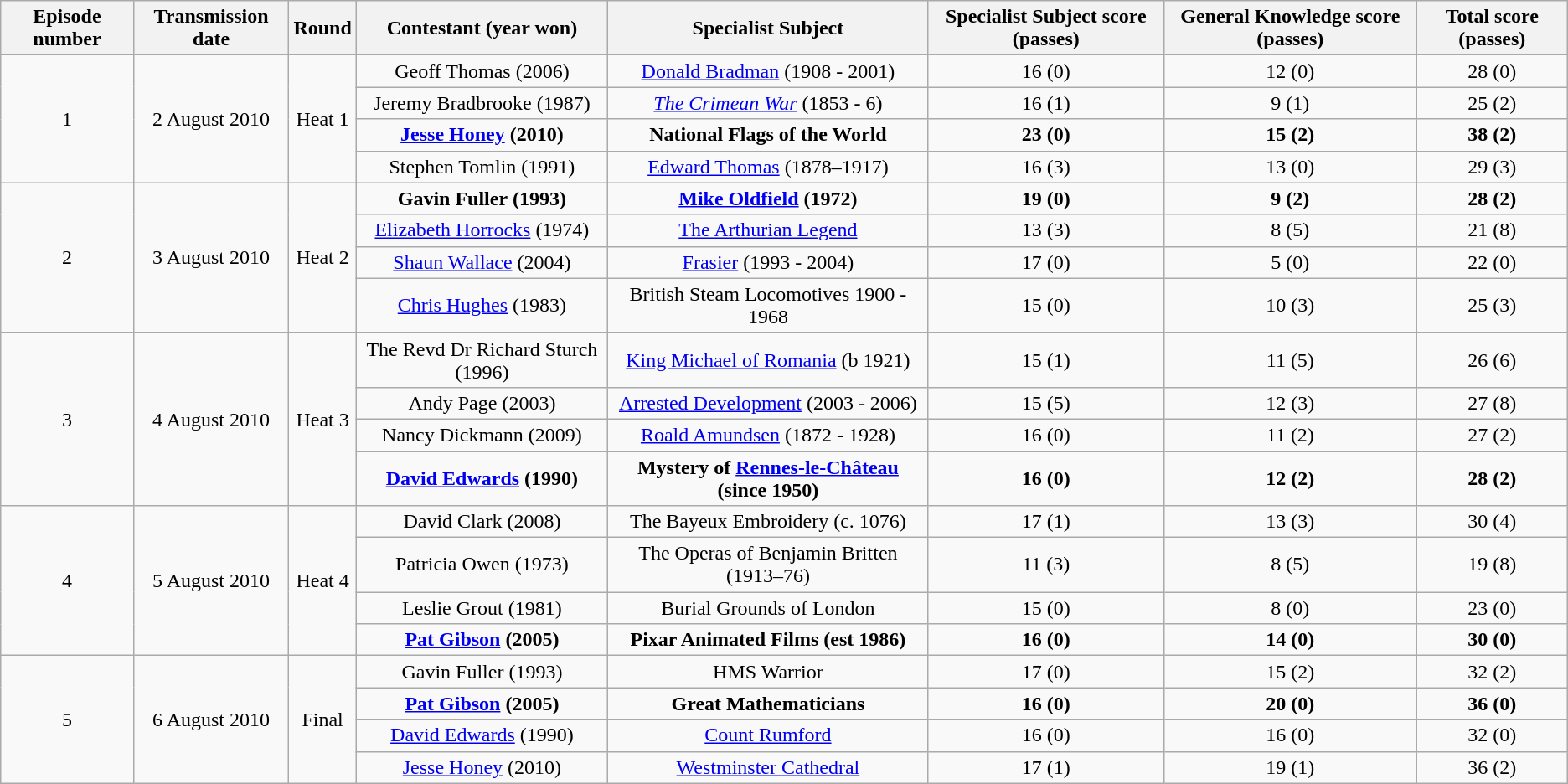<table class="wikitable" style="text-align: center;">
<tr>
<th>Episode number</th>
<th>Transmission date</th>
<th>Round</th>
<th>Contestant (year won)</th>
<th>Specialist Subject</th>
<th>Specialist Subject score (passes)</th>
<th>General Knowledge score (passes)</th>
<th>Total score (passes)</th>
</tr>
<tr>
<td rowspan="4">1</td>
<td rowspan="4">2 August 2010</td>
<td rowspan="4">Heat 1</td>
<td>Geoff Thomas (2006)</td>
<td><a href='#'>Donald Bradman</a> (1908 - 2001)</td>
<td>16 (0)</td>
<td>12 (0)</td>
<td>28 (0)</td>
</tr>
<tr>
<td>Jeremy Bradbrooke (1987)</td>
<td><em><a href='#'>The Crimean War</a></em> (1853 - 6)</td>
<td>16 (1)</td>
<td>9 (1)</td>
<td>25 (2)</td>
</tr>
<tr>
<td><strong><a href='#'>Jesse Honey</a></strong> <strong>(2010)</strong></td>
<td><strong>National Flags of the World</strong></td>
<td><strong>23</strong> <strong>(0)</strong></td>
<td><strong>15</strong> <strong>(2)</strong></td>
<td><strong>38</strong> <strong>(2)</strong></td>
</tr>
<tr>
<td>Stephen Tomlin (1991)</td>
<td><a href='#'>Edward Thomas</a> (1878–1917)</td>
<td>16 (3)</td>
<td>13 (0)</td>
<td>29 (3)</td>
</tr>
<tr>
<td rowspan="4">2</td>
<td rowspan="4">3 August 2010</td>
<td rowspan="4">Heat 2</td>
<td><strong>Gavin Fuller</strong> <strong>(1993)</strong></td>
<td><strong><a href='#'>Mike Oldfield</a></strong> <strong>(1972)</strong></td>
<td><strong>19</strong> <strong>(0)</strong></td>
<td><strong>9</strong> <strong>(2)</strong></td>
<td><strong>28</strong> <strong>(2)</strong></td>
</tr>
<tr>
<td><a href='#'>Elizabeth Horrocks</a> (1974)</td>
<td><a href='#'>The Arthurian Legend</a></td>
<td>13 (3)</td>
<td>8 (5)</td>
<td>21 (8)</td>
</tr>
<tr>
<td><a href='#'>Shaun Wallace</a> (2004)</td>
<td><a href='#'>Frasier</a> (1993 - 2004)</td>
<td>17 (0)</td>
<td>5 (0)</td>
<td>22 (0)</td>
</tr>
<tr>
<td><a href='#'>Chris Hughes</a> (1983)</td>
<td>British Steam Locomotives 1900 - 1968</td>
<td>15 (0)</td>
<td>10 (3)</td>
<td>25 (3)</td>
</tr>
<tr>
<td rowspan="4">3</td>
<td rowspan="4">4 August 2010</td>
<td rowspan="4">Heat 3</td>
<td>The Revd Dr Richard Sturch (1996)</td>
<td><a href='#'>King Michael of Romania</a> (b 1921)</td>
<td>15 (1)</td>
<td>11 (5)</td>
<td>26 (6)</td>
</tr>
<tr>
<td>Andy Page (2003)</td>
<td><a href='#'>Arrested Development</a> (2003 - 2006)</td>
<td>15 (5)</td>
<td>12 (3)</td>
<td>27 (8)</td>
</tr>
<tr>
<td>Nancy Dickmann (2009)</td>
<td><a href='#'>Roald Amundsen</a> (1872 - 1928)</td>
<td>16 (0)</td>
<td>11 (2)</td>
<td>27 (2)</td>
</tr>
<tr>
<td><strong><a href='#'>David Edwards</a></strong> <strong>(1990)</strong></td>
<td><strong>Mystery of <a href='#'>Rennes-le-Château</a> (since 1950)</strong></td>
<td><strong>16</strong> <strong>(0)</strong></td>
<td><strong>12</strong> <strong>(2)</strong></td>
<td><strong>28</strong> <strong>(2)</strong></td>
</tr>
<tr>
<td rowspan="4">4</td>
<td rowspan="4">5 August 2010</td>
<td rowspan="4">Heat 4</td>
<td>David Clark (2008)</td>
<td>The Bayeux Embroidery (c. 1076)</td>
<td>17 (1)</td>
<td>13 (3)</td>
<td>30 (4)</td>
</tr>
<tr>
<td>Patricia Owen (1973)</td>
<td>The Operas of Benjamin Britten (1913–76)</td>
<td>11 (3)</td>
<td>8 (5)</td>
<td>19 (8)</td>
</tr>
<tr>
<td>Leslie Grout (1981)</td>
<td>Burial Grounds of London</td>
<td>15 (0)</td>
<td>8 (0)</td>
<td>23 (0)</td>
</tr>
<tr>
<td><strong><a href='#'>Pat Gibson</a></strong> <strong>(2005)</strong></td>
<td><strong>Pixar Animated Films (est 1986)</strong></td>
<td><strong>16</strong> <strong>(0)</strong></td>
<td><strong>14</strong> <strong>(0)</strong></td>
<td><strong>30</strong> <strong>(0)</strong></td>
</tr>
<tr>
<td rowspan="4">5</td>
<td rowspan="4">6 August 2010</td>
<td rowspan="4">Final</td>
<td>Gavin Fuller (1993)</td>
<td>HMS Warrior</td>
<td>17 (0)</td>
<td>15 (2)</td>
<td>32 (2)</td>
</tr>
<tr>
<td><strong><a href='#'>Pat Gibson</a></strong> <strong>(2005)</strong></td>
<td><strong>Great Mathematicians</strong></td>
<td><strong>16</strong> <strong>(0)</strong></td>
<td><strong>20</strong> <strong>(0)</strong></td>
<td><strong>36</strong> <strong>(0)</strong></td>
</tr>
<tr>
<td><a href='#'>David Edwards</a> (1990)</td>
<td><a href='#'>Count Rumford</a></td>
<td>16 (0)</td>
<td>16 (0)</td>
<td>32 (0)</td>
</tr>
<tr>
<td><a href='#'>Jesse Honey</a> (2010)</td>
<td><a href='#'>Westminster Cathedral</a></td>
<td>17 (1)</td>
<td>19 (1)</td>
<td>36 (2)</td>
</tr>
</table>
